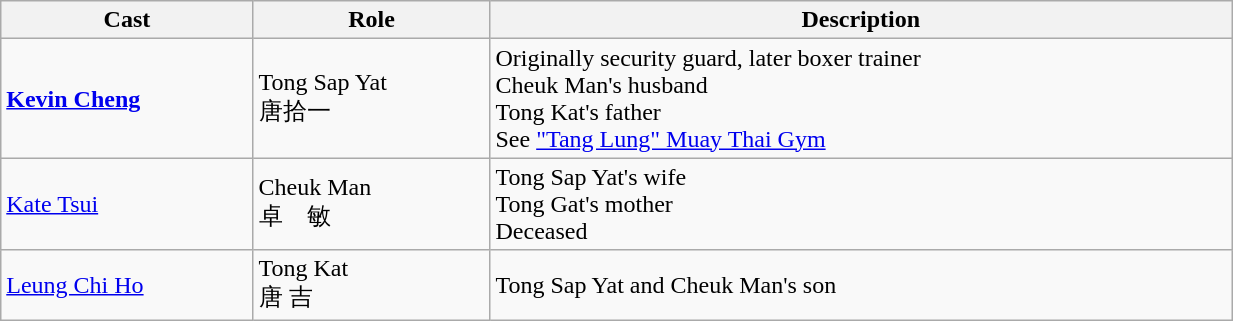<table class="wikitable" width="65%">
<tr>
<th>Cast</th>
<th>Role</th>
<th>Description</th>
</tr>
<tr>
<td><strong><a href='#'>Kevin Cheng</a></strong></td>
<td>Tong Sap Yat<br>唐拾一</td>
<td>Originally security guard, later boxer trainer<br>Cheuk Man's husband<br>Tong Kat's father<br>See <a href='#'>"Tang Lung" Muay Thai Gym</a></td>
</tr>
<tr>
<td><a href='#'>Kate Tsui</a></td>
<td>Cheuk Man<br>卓　敏</td>
<td>Tong Sap Yat's wife<br>Tong Gat's mother<br>Deceased</td>
</tr>
<tr>
<td><a href='#'>Leung Chi Ho</a></td>
<td>Tong Kat<br>唐 吉</td>
<td>Tong Sap Yat and Cheuk Man's son</td>
</tr>
</table>
